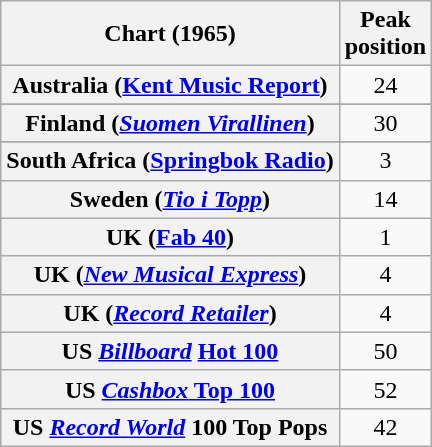<table class="wikitable sortable plainrowheaders" style="text-align:center">
<tr>
<th>Chart (1965)</th>
<th>Peak<br>position</th>
</tr>
<tr>
<th scope="row">Australia (<a href='#'>Kent Music Report</a>)</th>
<td>24</td>
</tr>
<tr>
</tr>
<tr>
<th scope="row">Finland (<a href='#'><em>Suomen Virallinen</em></a>)</th>
<td style="text-align:center;">30</td>
</tr>
<tr>
</tr>
<tr>
<th scope="row">South Africa (<a href='#'>Springbok Radio</a>)</th>
<td>3</td>
</tr>
<tr>
<th scope="row">Sweden (<em><a href='#'>Tio i Topp</a></em>)</th>
<td style="text-align:center;">14</td>
</tr>
<tr>
<th scope="row">UK (<a href='#'>Fab 40</a>)</th>
<td style="text-align:center;">1</td>
</tr>
<tr>
<th scope="row">UK (<em><a href='#'>New Musical Express</a></em>)</th>
<td>4</td>
</tr>
<tr>
<th scope="row">UK (<em><a href='#'>Record Retailer</a></em>)</th>
<td style="text-align:center;">4</td>
</tr>
<tr>
<th scope="row">US <em><a href='#'>Billboard</a></em> <a href='#'>Hot 100</a></th>
<td style="text-align:center;">50</td>
</tr>
<tr>
<th scope="row">US <a href='#'><em>Cashbox</em> Top 100</a></th>
<td style="text-align:center;">52</td>
</tr>
<tr>
<th scope="row">US <em><a href='#'>Record World</a></em> 100 Top Pops</th>
<td style="text-align:center;">42</td>
</tr>
</table>
